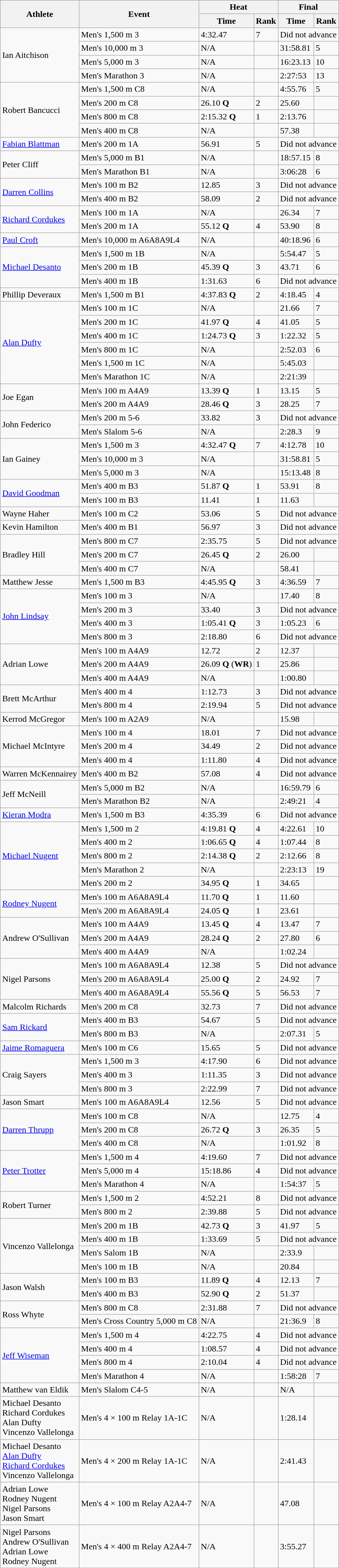<table class="wikitable">
<tr>
<th rowspan="2">Athlete</th>
<th rowspan="2">Event</th>
<th colspan="2">Heat</th>
<th colspan="2">Final</th>
</tr>
<tr>
<th>Time</th>
<th>Rank</th>
<th>Time</th>
<th>Rank</th>
</tr>
<tr>
<td rowspan="4">Ian Aitchison</td>
<td>Men's 1,500 m 3</td>
<td>4:32.47</td>
<td>7</td>
<td colspan="2">Did not advance</td>
</tr>
<tr>
<td>Men's 10,000 m 3</td>
<td>N/A</td>
<td></td>
<td>31:58.81</td>
<td>5</td>
</tr>
<tr>
<td>Men's 5,000 m 3</td>
<td>N/A</td>
<td></td>
<td>16:23.13</td>
<td>10</td>
</tr>
<tr>
<td>Men's Marathon 3</td>
<td>N/A</td>
<td></td>
<td>2:27:53</td>
<td>13</td>
</tr>
<tr>
<td rowspan="4">Robert Bancucci</td>
<td>Men's 1,500 m C8</td>
<td>N/A</td>
<td></td>
<td>4:55.76</td>
<td>5</td>
</tr>
<tr>
<td>Men's 200 m C8</td>
<td>26.10 <strong>Q</strong></td>
<td>2</td>
<td>25.60</td>
<td></td>
</tr>
<tr>
<td>Men's 800 m C8</td>
<td>2:15.32 <strong>Q</strong></td>
<td>1</td>
<td>2:13.76</td>
<td></td>
</tr>
<tr>
<td>Men's 400 m C8</td>
<td>N/A</td>
<td></td>
<td>57.38</td>
<td></td>
</tr>
<tr>
<td><a href='#'>Fabian Blattman</a></td>
<td>Men's 200 m 1A</td>
<td>56.91</td>
<td>5</td>
<td colspan="2">Did not advance</td>
</tr>
<tr>
<td rowspan="2">Peter Cliff</td>
<td>Men's 5,000 m B1</td>
<td>N/A</td>
<td></td>
<td>18:57.15</td>
<td>8</td>
</tr>
<tr>
<td>Men's Marathon B1</td>
<td>N/A</td>
<td></td>
<td>3:06:28</td>
<td>6</td>
</tr>
<tr>
<td rowspan="2"><a href='#'>Darren Collins</a></td>
<td>Men's 100 m B2</td>
<td>12.85</td>
<td>3</td>
<td colspan="2">Did not advance</td>
</tr>
<tr>
<td>Men's 400 m B2</td>
<td>58.09</td>
<td>2</td>
<td colspan="2">Did not advance</td>
</tr>
<tr>
<td rowspan="2"><a href='#'>Richard Cordukes</a></td>
<td>Men's 100 m 1A</td>
<td>N/A</td>
<td></td>
<td>26.34</td>
<td>7</td>
</tr>
<tr>
<td>Men's 200 m 1A</td>
<td>55.12 <strong>Q</strong></td>
<td>4</td>
<td>53.90</td>
<td>8</td>
</tr>
<tr>
<td><a href='#'>Paul Croft</a></td>
<td>Men's 10,000 m A6A8A9L4</td>
<td>N/A</td>
<td></td>
<td>40:18.96</td>
<td>6</td>
</tr>
<tr>
<td rowspan="3"><a href='#'>Michael Desanto</a></td>
<td>Men's 1,500 m 1B</td>
<td>N/A</td>
<td></td>
<td>5:54.47</td>
<td>5</td>
</tr>
<tr>
<td>Men's 200 m 1B</td>
<td>45.39 <strong>Q</strong></td>
<td>3</td>
<td>43.71</td>
<td>6</td>
</tr>
<tr>
<td>Men's 400 m 1B</td>
<td>1:31.63</td>
<td>6</td>
<td colspan="2">Did not advance</td>
</tr>
<tr>
<td>Phillip Deveraux</td>
<td>Men's 1,500 m B1</td>
<td>4:37.83 <strong>Q</strong></td>
<td>2</td>
<td>4:18.45</td>
<td>4</td>
</tr>
<tr>
<td rowspan="6"><a href='#'>Alan Dufty</a></td>
<td>Men's 100 m 1C</td>
<td>N/A</td>
<td></td>
<td>21.66</td>
<td>7</td>
</tr>
<tr>
<td>Men's 200 m 1C</td>
<td>41.97 <strong>Q</strong></td>
<td>4</td>
<td>41.05</td>
<td>5</td>
</tr>
<tr>
<td>Men's 400 m 1C</td>
<td>1:24.73 <strong>Q</strong></td>
<td>3</td>
<td>1:22.32</td>
<td>5</td>
</tr>
<tr>
<td>Men's 800 m 1C</td>
<td>N/A</td>
<td></td>
<td>2:52.03</td>
<td>6</td>
</tr>
<tr>
<td>Men's 1,500 m 1C</td>
<td>N/A</td>
<td></td>
<td>5:45.03</td>
<td></td>
</tr>
<tr>
<td>Men's Marathon 1C</td>
<td>N/A</td>
<td></td>
<td>2:21:39</td>
<td></td>
</tr>
<tr>
<td rowspan="2">Joe Egan</td>
<td>Men's 100 m A4A9</td>
<td>13.39 <strong>Q</strong></td>
<td>1</td>
<td>13.15</td>
<td>5</td>
</tr>
<tr>
<td>Men's 200 m A4A9</td>
<td>28.46 <strong>Q</strong></td>
<td>3</td>
<td>28.25</td>
<td>7</td>
</tr>
<tr>
<td rowspan="2">John Federico</td>
<td>Men's 200 m 5-6</td>
<td>33.82</td>
<td>3</td>
<td colspan="2">Did not advance</td>
</tr>
<tr>
<td>Men's Slalom 5-6</td>
<td>N/A</td>
<td></td>
<td>2:28.3</td>
<td>9</td>
</tr>
<tr>
<td rowspan="3">Ian Gainey</td>
<td>Men's 1,500 m 3</td>
<td>4:32.47 <strong>Q</strong></td>
<td>7</td>
<td>4:12.78</td>
<td>10</td>
</tr>
<tr>
<td>Men's 10,000 m 3</td>
<td>N/A</td>
<td></td>
<td>31:58.81</td>
<td>5</td>
</tr>
<tr>
<td>Men's 5,000 m 3</td>
<td>N/A</td>
<td></td>
<td>15:13.48</td>
<td>8</td>
</tr>
<tr>
<td rowspan="2"><a href='#'>David Goodman</a></td>
<td>Men's 400 m B3</td>
<td>51.87 <strong>Q</strong></td>
<td>1</td>
<td>53.91</td>
<td>8</td>
</tr>
<tr>
<td>Men's 100 m B3</td>
<td>11.41</td>
<td>1</td>
<td>11.63</td>
<td></td>
</tr>
<tr>
<td>Wayne Haher</td>
<td>Men's 100 m C2</td>
<td>53.06</td>
<td>5</td>
<td colspan="2">Did not advance</td>
</tr>
<tr>
<td>Kevin Hamilton</td>
<td>Men's 400 m B1</td>
<td>56.97</td>
<td>3</td>
<td colspan="2">Did not advance</td>
</tr>
<tr>
<td rowspan="3">Bradley Hill</td>
<td>Men's 800 m C7</td>
<td>2:35.75</td>
<td>5</td>
<td colspan="2">Did not advance</td>
</tr>
<tr>
<td>Men's 200 m C7</td>
<td>26.45 <strong>Q</strong></td>
<td>2</td>
<td>26.00</td>
<td></td>
</tr>
<tr>
<td>Men's 400 m C7</td>
<td>N/A</td>
<td></td>
<td>58.41</td>
<td></td>
</tr>
<tr>
<td>Matthew Jesse</td>
<td>Men's 1,500 m B3</td>
<td>4:45.95 <strong>Q</strong></td>
<td>3</td>
<td>4:36.59</td>
<td>7</td>
</tr>
<tr>
<td rowspan="4"><a href='#'>John Lindsay</a></td>
<td>Men's 100 m 3</td>
<td>N/A</td>
<td></td>
<td>17.40</td>
<td>8</td>
</tr>
<tr>
<td>Men's 200 m 3</td>
<td>33.40</td>
<td>3</td>
<td colspan="2">Did not advance</td>
</tr>
<tr>
<td>Men's 400 m 3</td>
<td>1:05.41 <strong>Q</strong></td>
<td>3</td>
<td>1:05.23</td>
<td>6</td>
</tr>
<tr>
<td>Men's 800 m 3</td>
<td>2:18.80</td>
<td>6</td>
<td colspan="2">Did not advance</td>
</tr>
<tr>
<td rowspan="3">Adrian Lowe</td>
<td>Men's 100 m A4A9</td>
<td>12.72</td>
<td>2</td>
<td>12.37</td>
<td></td>
</tr>
<tr>
<td>Men's 200 m A4A9</td>
<td>26.09 <strong>Q</strong> (<strong>WR</strong>)</td>
<td>1</td>
<td>25.86</td>
<td></td>
</tr>
<tr>
<td>Men's 400 m A4A9</td>
<td>N/A</td>
<td></td>
<td>1:00.80</td>
<td></td>
</tr>
<tr>
<td rowspan="2">Brett McArthur</td>
<td>Men's 400 m 4</td>
<td>1:12.73</td>
<td>3</td>
<td colspan="2">Did not advance</td>
</tr>
<tr>
<td>Men's 800 m 4</td>
<td>2:19.94</td>
<td>5</td>
<td colspan="2">Did not advance</td>
</tr>
<tr>
<td>Kerrod McGregor</td>
<td>Men's 100 m A2A9</td>
<td>N/A</td>
<td></td>
<td>15.98</td>
<td></td>
</tr>
<tr>
<td rowspan="3">Michael McIntyre</td>
<td>Men's 100 m 4</td>
<td>18.01</td>
<td>7</td>
<td colspan="2">Did not advance</td>
</tr>
<tr>
<td>Men's 200 m 4</td>
<td>34.49</td>
<td>2</td>
<td colspan="2">Did not advance</td>
</tr>
<tr>
<td>Men's 400 m 4</td>
<td>1:11.80</td>
<td>4</td>
<td colspan="2">Did not advance</td>
</tr>
<tr>
<td>Warren McKennairey</td>
<td>Men's 400 m B2</td>
<td>57.08</td>
<td>4</td>
<td colspan="2">Did not advance</td>
</tr>
<tr>
<td rowspan="2">Jeff McNeill</td>
<td>Men's 5,000 m B2</td>
<td>N/A</td>
<td></td>
<td>16:59.79</td>
<td>6</td>
</tr>
<tr>
<td>Men's Marathon B2</td>
<td>N/A</td>
<td></td>
<td>2:49:21</td>
<td>4</td>
</tr>
<tr>
<td><a href='#'>Kieran Modra</a></td>
<td>Men's 1,500 m B3</td>
<td>4:35.39</td>
<td>6</td>
<td colspan="2">Did not advance</td>
</tr>
<tr>
<td rowspan="5"><a href='#'>Michael Nugent</a></td>
<td>Men's 1,500 m 2</td>
<td>4:19.81 <strong>Q</strong></td>
<td>4</td>
<td>4:22.61</td>
<td>10</td>
</tr>
<tr>
<td>Men's 400 m 2</td>
<td>1:06.65 <strong>Q</strong></td>
<td>4</td>
<td>1:07.44</td>
<td>8</td>
</tr>
<tr>
<td>Men's 800 m 2</td>
<td>2:14.38 <strong>Q</strong></td>
<td>2</td>
<td>2:12.66</td>
<td>8</td>
</tr>
<tr>
<td>Men's Marathon 2</td>
<td>N/A</td>
<td></td>
<td>2:23:13</td>
<td>19</td>
</tr>
<tr>
<td>Men's 200 m 2</td>
<td>34.95 <strong>Q</strong></td>
<td>1</td>
<td>34.65</td>
<td></td>
</tr>
<tr>
<td rowspan="2"><a href='#'>Rodney Nugent</a></td>
<td>Men's 100 m A6A8A9L4</td>
<td>11.70 <strong>Q</strong></td>
<td>1</td>
<td>11.60</td>
<td></td>
</tr>
<tr>
<td>Men's 200 m A6A8A9L4</td>
<td>24.05 <strong>Q</strong></td>
<td>1</td>
<td>23.61</td>
<td></td>
</tr>
<tr>
<td rowspan="3">Andrew O'Sullivan</td>
<td>Men's 100 m A4A9</td>
<td>13.45 <strong>Q</strong></td>
<td>4</td>
<td>13.47</td>
<td>7</td>
</tr>
<tr>
<td>Men's 200 m A4A9</td>
<td>28.24 <strong>Q</strong></td>
<td>2</td>
<td>27.80</td>
<td>6</td>
</tr>
<tr>
<td>Men's 400 m A4A9</td>
<td>N/A</td>
<td></td>
<td>1:02.24</td>
<td></td>
</tr>
<tr>
<td rowspan="3">Nigel Parsons</td>
<td>Men's 100 m A6A8A9L4</td>
<td>12.38</td>
<td>5</td>
<td colspan="2">Did not advance</td>
</tr>
<tr>
<td>Men's 200 m A6A8A9L4</td>
<td>25.00 <strong>Q</strong></td>
<td>2</td>
<td>24.92</td>
<td>7</td>
</tr>
<tr>
<td>Men's 400 m A6A8A9L4</td>
<td>55.56 <strong>Q</strong></td>
<td>5</td>
<td>56.53</td>
<td>7</td>
</tr>
<tr>
<td>Malcolm Richards</td>
<td>Men's 200 m C8</td>
<td>32.73</td>
<td>7</td>
<td colspan="2">Did not advance</td>
</tr>
<tr>
<td rowspan="2"><a href='#'>Sam Rickard</a></td>
<td>Men's 400 m B3</td>
<td>54.67</td>
<td>5</td>
<td colspan="2">Did not advance</td>
</tr>
<tr>
<td>Men's 800 m B3</td>
<td>N/A</td>
<td></td>
<td>2:07.31</td>
<td>5</td>
</tr>
<tr>
<td><a href='#'>Jaime Romaguera</a></td>
<td>Men's 100 m C6</td>
<td>15.65</td>
<td>5</td>
<td colspan="2">Did not advance</td>
</tr>
<tr>
<td rowspan="3">Craig Sayers</td>
<td>Men's 1,500 m 3</td>
<td>4:17.90</td>
<td>6</td>
<td colspan="2">Did not advance</td>
</tr>
<tr>
<td>Men's 400 m 3</td>
<td>1:11.35</td>
<td>3</td>
<td colspan="2">Did not advance</td>
</tr>
<tr>
<td>Men's 800 m 3</td>
<td>2:22.99</td>
<td>7</td>
<td colspan="2">Did not advance</td>
</tr>
<tr>
<td>Jason Smart</td>
<td>Men's 100 m A6A8A9L4</td>
<td>12.56</td>
<td>5</td>
<td colspan="2">Did not advance</td>
</tr>
<tr>
<td rowspan="3"><a href='#'>Darren Thrupp</a></td>
<td>Men's 100 m C8</td>
<td>N/A</td>
<td></td>
<td>12.75</td>
<td>4</td>
</tr>
<tr>
<td>Men's 200 m C8</td>
<td>26.72 <strong>Q</strong></td>
<td>3</td>
<td>26.35</td>
<td>5</td>
</tr>
<tr>
<td>Men's 400 m C8</td>
<td>N/A</td>
<td></td>
<td>1:01.92</td>
<td>8</td>
</tr>
<tr>
<td rowspan="3"><a href='#'>Peter Trotter</a></td>
<td>Men's 1,500 m 4</td>
<td>4:19.60</td>
<td>7</td>
<td colspan="2">Did not advance</td>
</tr>
<tr>
<td>Men's 5,000 m 4</td>
<td>15:18.86</td>
<td>4</td>
<td colspan="2">Did not advance</td>
</tr>
<tr>
<td>Men's Marathon 4</td>
<td>N/A</td>
<td></td>
<td>1:54:37</td>
<td>5</td>
</tr>
<tr>
<td rowspan="2">Robert Turner</td>
<td>Men's 1,500 m 2</td>
<td>4:52.21</td>
<td>8</td>
<td colspan="2">Did not advance</td>
</tr>
<tr>
<td>Men's 800 m 2</td>
<td>2:39.88</td>
<td>5</td>
<td colspan="2">Did not advance</td>
</tr>
<tr>
<td rowspan="4">Vincenzo Vallelonga</td>
<td>Men's 200 m 1B</td>
<td>42.73 <strong>Q</strong></td>
<td>3</td>
<td>41.97</td>
<td>5</td>
</tr>
<tr>
<td>Men's 400 m 1B</td>
<td>1:33.69</td>
<td>5</td>
<td colspan="2">Did not advance</td>
</tr>
<tr>
<td>Men's Salom 1B</td>
<td>N/A</td>
<td></td>
<td>2:33.9</td>
<td></td>
</tr>
<tr>
<td>Men's 100 m 1B</td>
<td>N/A</td>
<td></td>
<td>20.84</td>
<td></td>
</tr>
<tr>
<td rowspan="2">Jason Walsh</td>
<td>Men's 100 m B3</td>
<td>11.89 <strong>Q</strong></td>
<td>4</td>
<td>12.13</td>
<td>7</td>
</tr>
<tr>
<td>Men's 400 m B3</td>
<td>52.90 <strong>Q</strong></td>
<td>2</td>
<td>51.37</td>
<td></td>
</tr>
<tr>
<td rowspan="2">Ross Whyte</td>
<td>Men's 800 m C8</td>
<td>2:31.88</td>
<td>7</td>
<td colspan="2">Did not advance</td>
</tr>
<tr>
<td>Men's Cross Country 5,000 m C8</td>
<td>N/A</td>
<td></td>
<td>21:36.9</td>
<td>8</td>
</tr>
<tr>
<td rowspan="4"><a href='#'>Jeff Wiseman</a></td>
<td>Men's 1,500 m 4</td>
<td>4:22.75</td>
<td>4</td>
<td colspan="2">Did not advance</td>
</tr>
<tr>
<td>Men's 400 m 4</td>
<td>1:08.57</td>
<td>4</td>
<td colspan="2">Did not advance</td>
</tr>
<tr>
<td>Men's 800 m 4</td>
<td>2:10.04</td>
<td>4</td>
<td colspan="2">Did not advance</td>
</tr>
<tr>
<td>Men's Marathon 4</td>
<td>N/A</td>
<td></td>
<td>1:58:28</td>
<td>7</td>
</tr>
<tr>
<td>Matthew van Eldik</td>
<td>Men's Slalom C4-5</td>
<td>N/A</td>
<td></td>
<td>N/A</td>
<td></td>
</tr>
<tr>
<td>Michael Desanto<br>Richard Cordukes<br>Alan Dufty<br>Vincenzo Vallelonga</td>
<td>Men's 4 × 100 m Relay 1A-1C</td>
<td>N/A</td>
<td></td>
<td>1:28.14</td>
<td></td>
</tr>
<tr>
<td>Michael Desanto<br><a href='#'>Alan Dufty</a><br><a href='#'>Richard Cordukes</a><br>Vincenzo Vallelonga</td>
<td>Men's 4 × 200 m Relay 1A-1C</td>
<td>N/A</td>
<td></td>
<td>2:41.43</td>
<td></td>
</tr>
<tr>
<td>Adrian Lowe<br>Rodney Nugent<br>Nigel Parsons<br>Jason Smart</td>
<td>Men's 4 × 100 m Relay A2A4-7</td>
<td>N/A</td>
<td></td>
<td>47.08</td>
<td></td>
</tr>
<tr>
<td>Nigel Parsons<br>Andrew O'Sullivan<br>Adrian Lowe<br>Rodney Nugent</td>
<td>Men's 4 × 400 m Relay A2A4-7</td>
<td>N/A</td>
<td></td>
<td>3:55.27</td>
<td></td>
</tr>
</table>
